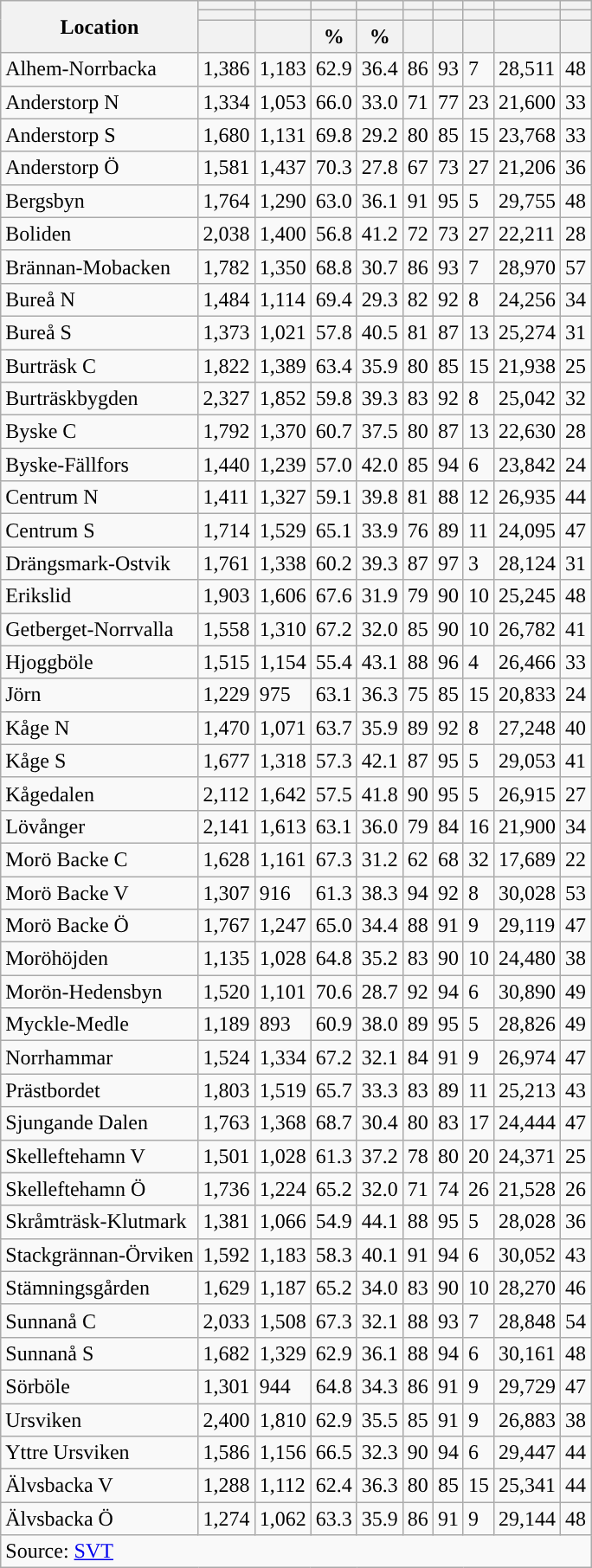<table role="presentation" class="wikitable sortable mw-collapsible mw-collapsed">
<tr>
<th rowspan="3">Location</th>
<th></th>
<th></th>
<th></th>
<th></th>
<th></th>
<th></th>
<th></th>
<th></th>
<th></th>
</tr>
<tr>
<th></th>
<th></th>
<th style="background:"></th>
<th style="background:"></th>
<th></th>
<th></th>
<th></th>
<th></th>
<th></th>
</tr>
<tr>
<th data-sort-type="number"></th>
<th data-sort-type="number"></th>
<th data-sort-type="number">%</th>
<th data-sort-type="number">%</th>
<th data-sort-type="number"></th>
<th data-sort-type="number"></th>
<th data-sort-type="number"></th>
<th data-sort-type="number"></th>
<th data-sort-type="number"></th>
</tr>
<tr>
<td align="left">Alhem-Norrbacka</td>
<td>1,386</td>
<td>1,183</td>
<td>62.9</td>
<td>36.4</td>
<td>86</td>
<td>93</td>
<td>7</td>
<td>28,511</td>
<td>48</td>
</tr>
<tr>
<td align="left">Anderstorp N</td>
<td>1,334</td>
<td>1,053</td>
<td>66.0</td>
<td>33.0</td>
<td>71</td>
<td>77</td>
<td>23</td>
<td>21,600</td>
<td>33</td>
</tr>
<tr>
<td align="left">Anderstorp S</td>
<td>1,680</td>
<td>1,131</td>
<td>69.8</td>
<td>29.2</td>
<td>80</td>
<td>85</td>
<td>15</td>
<td>23,768</td>
<td>33</td>
</tr>
<tr>
<td align="left">Anderstorp Ö</td>
<td>1,581</td>
<td>1,437</td>
<td>70.3</td>
<td>27.8</td>
<td>67</td>
<td>73</td>
<td>27</td>
<td>21,206</td>
<td>36</td>
</tr>
<tr>
<td align="left">Bergsbyn</td>
<td>1,764</td>
<td>1,290</td>
<td>63.0</td>
<td>36.1</td>
<td>91</td>
<td>95</td>
<td>5</td>
<td>29,755</td>
<td>48</td>
</tr>
<tr>
<td align="left">Boliden</td>
<td>2,038</td>
<td>1,400</td>
<td>56.8</td>
<td>41.2</td>
<td>72</td>
<td>73</td>
<td>27</td>
<td>22,211</td>
<td>28</td>
</tr>
<tr>
<td align="left">Brännan-Mobacken</td>
<td>1,782</td>
<td>1,350</td>
<td>68.8</td>
<td>30.7</td>
<td>86</td>
<td>93</td>
<td>7</td>
<td>28,970</td>
<td>57</td>
</tr>
<tr>
<td align="left">Bureå N</td>
<td>1,484</td>
<td>1,114</td>
<td>69.4</td>
<td>29.3</td>
<td>82</td>
<td>92</td>
<td>8</td>
<td>24,256</td>
<td>34</td>
</tr>
<tr>
<td align="left">Bureå S</td>
<td>1,373</td>
<td>1,021</td>
<td>57.8</td>
<td>40.5</td>
<td>81</td>
<td>87</td>
<td>13</td>
<td>25,274</td>
<td>31</td>
</tr>
<tr>
<td align="left">Burträsk C</td>
<td>1,822</td>
<td>1,389</td>
<td>63.4</td>
<td>35.9</td>
<td>80</td>
<td>85</td>
<td>15</td>
<td>21,938</td>
<td>25</td>
</tr>
<tr>
<td align="left">Burträskbygden</td>
<td>2,327</td>
<td>1,852</td>
<td>59.8</td>
<td>39.3</td>
<td>83</td>
<td>92</td>
<td>8</td>
<td>25,042</td>
<td>32</td>
</tr>
<tr>
<td align="left">Byske C</td>
<td>1,792</td>
<td>1,370</td>
<td>60.7</td>
<td>37.5</td>
<td>80</td>
<td>87</td>
<td>13</td>
<td>22,630</td>
<td>28</td>
</tr>
<tr>
<td align="left">Byske-Fällfors</td>
<td>1,440</td>
<td>1,239</td>
<td>57.0</td>
<td>42.0</td>
<td>85</td>
<td>94</td>
<td>6</td>
<td>23,842</td>
<td>24</td>
</tr>
<tr>
<td align="left">Centrum N</td>
<td>1,411</td>
<td>1,327</td>
<td>59.1</td>
<td>39.8</td>
<td>81</td>
<td>88</td>
<td>12</td>
<td>26,935</td>
<td>44</td>
</tr>
<tr>
<td align="left">Centrum S</td>
<td>1,714</td>
<td>1,529</td>
<td>65.1</td>
<td>33.9</td>
<td>76</td>
<td>89</td>
<td>11</td>
<td>24,095</td>
<td>47</td>
</tr>
<tr>
<td align="left">Drängsmark-Ostvik</td>
<td>1,761</td>
<td>1,338</td>
<td>60.2</td>
<td>39.3</td>
<td>87</td>
<td>97</td>
<td>3</td>
<td>28,124</td>
<td>31</td>
</tr>
<tr>
<td align="left">Erikslid</td>
<td>1,903</td>
<td>1,606</td>
<td>67.6</td>
<td>31.9</td>
<td>79</td>
<td>90</td>
<td>10</td>
<td>25,245</td>
<td>48</td>
</tr>
<tr>
<td align="left">Getberget-Norrvalla</td>
<td>1,558</td>
<td>1,310</td>
<td>67.2</td>
<td>32.0</td>
<td>85</td>
<td>90</td>
<td>10</td>
<td>26,782</td>
<td>41</td>
</tr>
<tr>
<td align="left">Hjoggböle</td>
<td>1,515</td>
<td>1,154</td>
<td>55.4</td>
<td>43.1</td>
<td>88</td>
<td>96</td>
<td>4</td>
<td>26,466</td>
<td>33</td>
</tr>
<tr>
<td align="left">Jörn</td>
<td>1,229</td>
<td>975</td>
<td>63.1</td>
<td>36.3</td>
<td>75</td>
<td>85</td>
<td>15</td>
<td>20,833</td>
<td>24</td>
</tr>
<tr>
<td align="left">Kåge N</td>
<td>1,470</td>
<td>1,071</td>
<td>63.7</td>
<td>35.9</td>
<td>89</td>
<td>92</td>
<td>8</td>
<td>27,248</td>
<td>40</td>
</tr>
<tr>
<td align="left">Kåge S</td>
<td>1,677</td>
<td>1,318</td>
<td>57.3</td>
<td>42.1</td>
<td>87</td>
<td>95</td>
<td>5</td>
<td>29,053</td>
<td>41</td>
</tr>
<tr>
<td align="left">Kågedalen</td>
<td>2,112</td>
<td>1,642</td>
<td>57.5</td>
<td>41.8</td>
<td>90</td>
<td>95</td>
<td>5</td>
<td>26,915</td>
<td>27</td>
</tr>
<tr>
<td align="left">Lövånger</td>
<td>2,141</td>
<td>1,613</td>
<td>63.1</td>
<td>36.0</td>
<td>79</td>
<td>84</td>
<td>16</td>
<td>21,900</td>
<td>34</td>
</tr>
<tr>
<td align="left">Morö Backe C</td>
<td>1,628</td>
<td>1,161</td>
<td>67.3</td>
<td>31.2</td>
<td>62</td>
<td>68</td>
<td>32</td>
<td>17,689</td>
<td>22</td>
</tr>
<tr>
<td align="left">Morö Backe V</td>
<td>1,307</td>
<td>916</td>
<td>61.3</td>
<td>38.3</td>
<td>94</td>
<td>92</td>
<td>8</td>
<td>30,028</td>
<td>53</td>
</tr>
<tr>
<td align="left">Morö Backe Ö</td>
<td>1,767</td>
<td>1,247</td>
<td>65.0</td>
<td>34.4</td>
<td>88</td>
<td>91</td>
<td>9</td>
<td>29,119</td>
<td>47</td>
</tr>
<tr>
<td align="left">Moröhöjden</td>
<td>1,135</td>
<td>1,028</td>
<td>64.8</td>
<td>35.2</td>
<td>83</td>
<td>90</td>
<td>10</td>
<td>24,480</td>
<td>38</td>
</tr>
<tr>
<td align="left">Morön-Hedensbyn</td>
<td>1,520</td>
<td>1,101</td>
<td>70.6</td>
<td>28.7</td>
<td>92</td>
<td>94</td>
<td>6</td>
<td>30,890</td>
<td>49</td>
</tr>
<tr>
<td align="left">Myckle-Medle</td>
<td>1,189</td>
<td>893</td>
<td>60.9</td>
<td>38.0</td>
<td>89</td>
<td>95</td>
<td>5</td>
<td>28,826</td>
<td>49</td>
</tr>
<tr>
<td align="left">Norrhammar</td>
<td>1,524</td>
<td>1,334</td>
<td>67.2</td>
<td>32.1</td>
<td>84</td>
<td>91</td>
<td>9</td>
<td>26,974</td>
<td>47</td>
</tr>
<tr>
<td align="left">Prästbordet</td>
<td>1,803</td>
<td>1,519</td>
<td>65.7</td>
<td>33.3</td>
<td>83</td>
<td>89</td>
<td>11</td>
<td>25,213</td>
<td>43</td>
</tr>
<tr>
<td align="left">Sjungande Dalen</td>
<td>1,763</td>
<td>1,368</td>
<td>68.7</td>
<td>30.4</td>
<td>80</td>
<td>83</td>
<td>17</td>
<td>24,444</td>
<td>47</td>
</tr>
<tr>
<td align="left">Skelleftehamn V</td>
<td>1,501</td>
<td>1,028</td>
<td>61.3</td>
<td>37.2</td>
<td>78</td>
<td>80</td>
<td>20</td>
<td>24,371</td>
<td>25</td>
</tr>
<tr>
<td align="left">Skelleftehamn Ö</td>
<td>1,736</td>
<td>1,224</td>
<td>65.2</td>
<td>32.0</td>
<td>71</td>
<td>74</td>
<td>26</td>
<td>21,528</td>
<td>26</td>
</tr>
<tr>
<td align="left">Skråmträsk-Klutmark</td>
<td>1,381</td>
<td>1,066</td>
<td>54.9</td>
<td>44.1</td>
<td>88</td>
<td>95</td>
<td>5</td>
<td>28,028</td>
<td>36</td>
</tr>
<tr>
<td align="left">Stackgrännan-Örviken</td>
<td>1,592</td>
<td>1,183</td>
<td>58.3</td>
<td>40.1</td>
<td>91</td>
<td>94</td>
<td>6</td>
<td>30,052</td>
<td>43</td>
</tr>
<tr>
<td align="left">Stämningsgården</td>
<td>1,629</td>
<td>1,187</td>
<td>65.2</td>
<td>34.0</td>
<td>83</td>
<td>90</td>
<td>10</td>
<td>28,270</td>
<td>46</td>
</tr>
<tr>
<td align="left">Sunnanå C</td>
<td>2,033</td>
<td>1,508</td>
<td>67.3</td>
<td>32.1</td>
<td>88</td>
<td>93</td>
<td>7</td>
<td>28,848</td>
<td>54</td>
</tr>
<tr>
<td align="left">Sunnanå S</td>
<td>1,682</td>
<td>1,329</td>
<td>62.9</td>
<td>36.1</td>
<td>88</td>
<td>94</td>
<td>6</td>
<td>30,161</td>
<td>48</td>
</tr>
<tr>
<td align="left">Sörböle</td>
<td>1,301</td>
<td>944</td>
<td>64.8</td>
<td>34.3</td>
<td>86</td>
<td>91</td>
<td>9</td>
<td>29,729</td>
<td>47</td>
</tr>
<tr>
<td align="left">Ursviken</td>
<td>2,400</td>
<td>1,810</td>
<td>62.9</td>
<td>35.5</td>
<td>85</td>
<td>91</td>
<td>9</td>
<td>26,883</td>
<td>38</td>
</tr>
<tr>
<td align="left">Yttre Ursviken</td>
<td>1,586</td>
<td>1,156</td>
<td>66.5</td>
<td>32.3</td>
<td>90</td>
<td>94</td>
<td>6</td>
<td>29,447</td>
<td>44</td>
</tr>
<tr>
<td align="left">Älvsbacka V</td>
<td>1,288</td>
<td>1,112</td>
<td>62.4</td>
<td>36.3</td>
<td>80</td>
<td>85</td>
<td>15</td>
<td>25,341</td>
<td>44</td>
</tr>
<tr>
<td align="left">Älvsbacka Ö</td>
<td>1,274</td>
<td>1,062</td>
<td>63.3</td>
<td>35.9</td>
<td>86</td>
<td>91</td>
<td>9</td>
<td>29,144</td>
<td>48</td>
</tr>
<tr>
<td colspan="10" align="left">Source: <a href='#'>SVT</a></td>
</tr>
</table>
